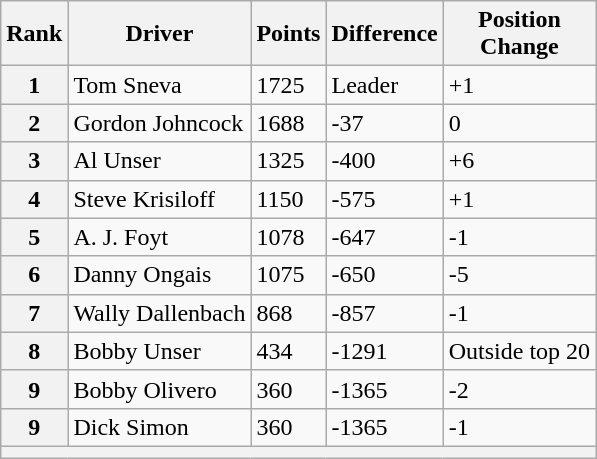<table class="wikitable">
<tr>
<th>Rank</th>
<th>Driver</th>
<th>Points</th>
<th>Difference</th>
<th>Position<br>Change</th>
</tr>
<tr>
<th>1</th>
<td>Tom Sneva</td>
<td>1725</td>
<td>Leader</td>
<td>+1</td>
</tr>
<tr>
<th>2</th>
<td>Gordon Johncock</td>
<td>1688</td>
<td>-37</td>
<td>0</td>
</tr>
<tr>
<th>3</th>
<td>Al Unser</td>
<td>1325</td>
<td>-400</td>
<td>+6</td>
</tr>
<tr>
<th>4</th>
<td>Steve Krisiloff</td>
<td>1150</td>
<td>-575</td>
<td>+1</td>
</tr>
<tr>
<th>5</th>
<td>A. J. Foyt</td>
<td>1078</td>
<td>-647</td>
<td>-1</td>
</tr>
<tr>
<th>6</th>
<td>Danny Ongais</td>
<td>1075</td>
<td>-650</td>
<td>-5</td>
</tr>
<tr>
<th>7</th>
<td>Wally Dallenbach</td>
<td>868</td>
<td>-857</td>
<td>-1</td>
</tr>
<tr>
<th>8</th>
<td>Bobby Unser</td>
<td>434</td>
<td>-1291</td>
<td>Outside top 20</td>
</tr>
<tr>
<th>9</th>
<td>Bobby Olivero</td>
<td>360</td>
<td>-1365</td>
<td>-2</td>
</tr>
<tr>
<th>9</th>
<td>Dick Simon</td>
<td>360</td>
<td>-1365</td>
<td>-1</td>
</tr>
<tr>
<th colspan=5></th>
</tr>
</table>
